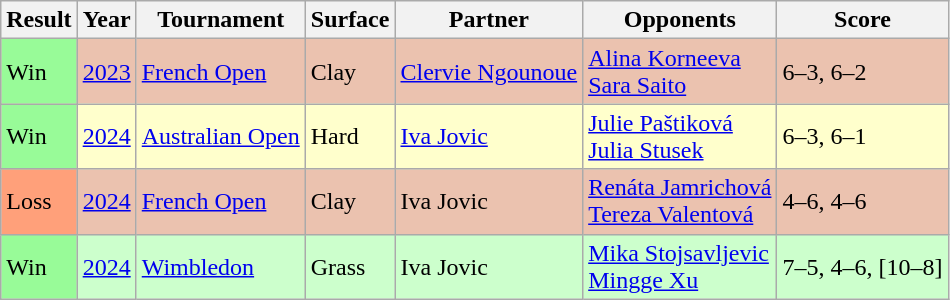<table class="sortable wikitable">
<tr>
<th>Result</th>
<th>Year</th>
<th>Tournament</th>
<th>Surface</th>
<th>Partner</th>
<th>Opponents</th>
<th class="unsortable">Score</th>
</tr>
<tr style="background:#EBC2AF;">
<td bgcolor=98fb98>Win</td>
<td><a href='#'>2023</a></td>
<td><a href='#'>French Open</a></td>
<td>Clay</td>
<td> <a href='#'>Clervie Ngounoue</a></td>
<td> <a href='#'>Alina Korneeva</a> <br> <a href='#'>Sara Saito</a></td>
<td>6–3, 6–2</td>
</tr>
<tr style="background:#ffc;">
<td bgcolor=98fb98>Win</td>
<td><a href='#'>2024</a></td>
<td><a href='#'>Australian Open</a></td>
<td>Hard</td>
<td> <a href='#'>Iva Jovic</a></td>
<td> <a href='#'>Julie Paštiková</a> <br> <a href='#'>Julia Stusek</a></td>
<td>6–3, 6–1</td>
</tr>
<tr style="background:#EBC2AF;">
<td bgcolor=ffa07a>Loss</td>
<td><a href='#'>2024</a></td>
<td><a href='#'>French Open</a></td>
<td>Clay</td>
<td> Iva Jovic</td>
<td> <a href='#'>Renáta Jamrichová</a> <br> <a href='#'>Tereza Valentová</a></td>
<td>4–6, 4–6</td>
</tr>
<tr style="background:#ccffcc;">
<td bgcolor=98fb98>Win</td>
<td><a href='#'>2024</a></td>
<td><a href='#'>Wimbledon</a></td>
<td>Grass</td>
<td> Iva Jovic</td>
<td> <a href='#'>Mika Stojsavljevic</a> <br> <a href='#'>Mingge Xu</a></td>
<td>7–5, 4–6, [10–8]</td>
</tr>
</table>
